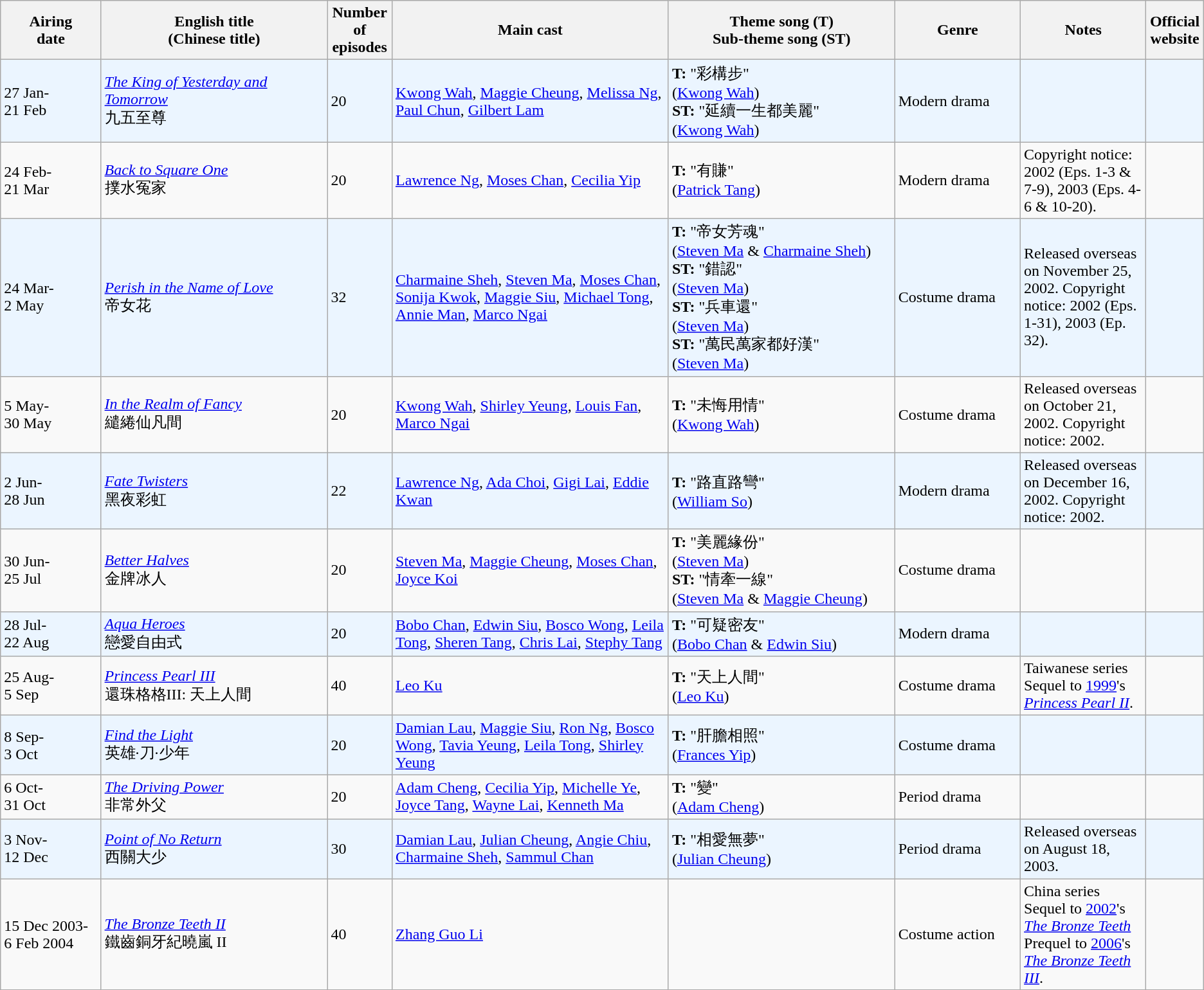<table class="wikitable">
<tr>
<th align=center width=8% bgcolor="silver">Airing<br>date</th>
<th align=center width=18% bgcolor="silver">English title <br> (Chinese title)</th>
<th align=center width=5% bgcolor="silver">Number of episodes</th>
<th align=center width=22% bgcolor="silver">Main cast</th>
<th align=center width=18% bgcolor="silver">Theme song (T) <br>Sub-theme song (ST)</th>
<th align=center width=10% bgcolor="silver">Genre</th>
<th align=center width=10% bgcolor="silver">Notes</th>
<th align=center width=1% bgcolor="silver">Official website</th>
</tr>
<tr ---- bgcolor="#ebf5ff">
<td>27 Jan- <br> 21 Feb</td>
<td><em><a href='#'>The King of Yesterday and Tomorrow</a></em> <br> 九五至尊</td>
<td>20</td>
<td><a href='#'>Kwong Wah</a>, <a href='#'>Maggie Cheung</a>, <a href='#'>Melissa Ng</a>, <a href='#'>Paul Chun</a>, <a href='#'>Gilbert Lam</a></td>
<td><strong>T:</strong> "彩構步" <br> (<a href='#'>Kwong Wah</a>) <br> <strong>ST:</strong> "延續一生都美麗" <br> (<a href='#'>Kwong Wah</a>)</td>
<td>Modern drama</td>
<td></td>
<td></td>
</tr>
<tr>
<td>24 Feb- <br> 21 Mar</td>
<td><em><a href='#'>Back to Square One</a></em> <br> 撲水冤家</td>
<td>20</td>
<td><a href='#'>Lawrence Ng</a>, <a href='#'>Moses Chan</a>, <a href='#'>Cecilia Yip</a></td>
<td><strong>T:</strong> "有賺" <br>(<a href='#'>Patrick Tang</a>)</td>
<td>Modern drama</td>
<td>Copyright notice: 2002 (Eps. 1-3 & 7-9), 2003 (Eps. 4-6 & 10-20).</td>
<td></td>
</tr>
<tr ---- bgcolor="#ebf5ff">
<td>24 Mar- <br> 2 May</td>
<td><em><a href='#'>Perish in the Name of Love</a></em> <br> 帝女花</td>
<td>32</td>
<td><a href='#'>Charmaine Sheh</a>, <a href='#'>Steven Ma</a>, <a href='#'>Moses Chan</a>, <a href='#'>Sonija Kwok</a>, <a href='#'>Maggie Siu</a>, <a href='#'>Michael Tong</a>, <a href='#'>Annie Man</a>, <a href='#'>Marco Ngai</a></td>
<td><strong>T:</strong> "帝女芳魂" <br>(<a href='#'>Steven Ma</a> & <a href='#'>Charmaine Sheh</a>) <br> <strong>ST:</strong> "錯認" <br>(<a href='#'>Steven Ma</a>) <br> <strong>ST:</strong> "兵車還" <br>(<a href='#'>Steven Ma</a>) <br> <strong>ST:</strong> "萬民萬家都好漢" <br>(<a href='#'>Steven Ma</a>)</td>
<td>Costume drama</td>
<td>Released overseas on November 25, 2002. Copyright notice: 2002 (Eps. 1-31), 2003 (Ep. 32).</td>
<td></td>
</tr>
<tr>
<td>5 May- <br> 30 May</td>
<td><em><a href='#'>In the Realm of Fancy</a></em> <br> 繾綣仙凡間</td>
<td>20</td>
<td><a href='#'>Kwong Wah</a>, <a href='#'>Shirley Yeung</a>, <a href='#'>Louis Fan</a>, <a href='#'>Marco Ngai</a></td>
<td><strong>T:</strong> "未悔用情" <br> (<a href='#'>Kwong Wah</a>)</td>
<td>Costume drama</td>
<td>Released overseas on October 21, 2002. Copyright notice: 2002.</td>
<td></td>
</tr>
<tr ---- bgcolor="#ebf5ff">
<td>2 Jun- <br> 28 Jun</td>
<td><em><a href='#'>Fate Twisters</a></em> <br> 黑夜彩虹</td>
<td>22</td>
<td><a href='#'>Lawrence Ng</a>, <a href='#'>Ada Choi</a>, <a href='#'>Gigi Lai</a>, <a href='#'>Eddie Kwan</a></td>
<td><strong>T:</strong> "路直路彎" <br>(<a href='#'>William So</a>)</td>
<td>Modern drama</td>
<td>Released overseas on December 16, 2002. Copyright notice: 2002.</td>
<td></td>
</tr>
<tr>
<td>30 Jun- <br> 25 Jul</td>
<td><em><a href='#'>Better Halves</a></em> <br> 金牌冰人</td>
<td>20</td>
<td><a href='#'>Steven Ma</a>, <a href='#'>Maggie Cheung</a>, <a href='#'>Moses Chan</a>, <a href='#'>Joyce Koi</a></td>
<td><strong>T:</strong> "美麗緣份" <br> (<a href='#'>Steven Ma</a>) <br> <strong>ST:</strong> "情牽一線" <br> (<a href='#'>Steven Ma</a> & <a href='#'>Maggie Cheung</a>)</td>
<td>Costume drama</td>
<td></td>
<td></td>
</tr>
<tr ---- bgcolor="#ebf5ff">
<td>28 Jul- <br> 22 Aug</td>
<td><em><a href='#'>Aqua Heroes</a></em> <br> 戀愛自由式</td>
<td>20</td>
<td><a href='#'>Bobo Chan</a>, <a href='#'>Edwin Siu</a>, <a href='#'>Bosco Wong</a>, <a href='#'>Leila Tong</a>, <a href='#'>Sheren Tang</a>, <a href='#'>Chris Lai</a>, <a href='#'>Stephy Tang</a></td>
<td><strong>T:</strong> "可疑密友" <br>(<a href='#'>Bobo Chan</a> & <a href='#'>Edwin Siu</a>)</td>
<td>Modern drama</td>
<td></td>
<td></td>
</tr>
<tr>
<td>25 Aug- <br> 5 Sep</td>
<td><em><a href='#'>Princess Pearl III</a></em> <br> 還珠格格III: 天上人間</td>
<td>40</td>
<td><a href='#'>Leo Ku</a></td>
<td><strong>T:</strong> "天上人間" <br> (<a href='#'>Leo Ku</a>)</td>
<td>Costume drama</td>
<td>Taiwanese series <br> Sequel to <a href='#'>1999</a>'s <em><a href='#'>Princess Pearl II</a></em>.</td>
<td></td>
</tr>
<tr ---- bgcolor="#ebf5ff">
<td>8 Sep- <br> 3 Oct</td>
<td><em><a href='#'>Find the Light</a></em> <br> 英雄·刀·少年</td>
<td>20</td>
<td><a href='#'>Damian Lau</a>, <a href='#'>Maggie Siu</a>, <a href='#'>Ron Ng</a>, <a href='#'>Bosco Wong</a>, <a href='#'>Tavia Yeung</a>, <a href='#'>Leila Tong</a>, <a href='#'>Shirley Yeung</a></td>
<td><strong>T:</strong> "肝膽相照" <br>(<a href='#'>Frances Yip</a>)</td>
<td>Costume drama</td>
<td></td>
<td></td>
</tr>
<tr>
<td>6 Oct- <br> 31 Oct</td>
<td><em><a href='#'>The Driving Power</a></em> <br> 非常外父</td>
<td>20</td>
<td><a href='#'>Adam Cheng</a>, <a href='#'>Cecilia Yip</a>, <a href='#'>Michelle Ye</a>, <a href='#'>Joyce Tang</a>, <a href='#'>Wayne Lai</a>, <a href='#'>Kenneth Ma</a></td>
<td><strong>T:</strong> "變" <br> (<a href='#'>Adam Cheng</a>)</td>
<td>Period drama</td>
<td></td>
<td></td>
</tr>
<tr ---- bgcolor="#ebf5ff">
<td>3 Nov- <br> 12 Dec</td>
<td><em><a href='#'>Point of No Return</a></em> <br> 西關大少</td>
<td>30</td>
<td><a href='#'>Damian Lau</a>, <a href='#'>Julian Cheung</a>, <a href='#'>Angie Chiu</a>, <a href='#'>Charmaine Sheh</a>, <a href='#'>Sammul Chan</a></td>
<td><strong>T:</strong> "相愛無夢" <br>(<a href='#'>Julian Cheung</a>)</td>
<td>Period drama</td>
<td>Released overseas on August 18, 2003.</td>
<td></td>
</tr>
<tr>
<td>15 Dec 2003- <br> 6 Feb 2004</td>
<td><em><a href='#'>The Bronze Teeth II</a></em> <br> 鐵齒銅牙紀曉嵐 II</td>
<td>40</td>
<td><a href='#'>Zhang Guo Li</a></td>
<td></td>
<td>Costume action</td>
<td>China series <br> Sequel to <a href='#'>2002</a>'s <em><a href='#'>The Bronze Teeth</a></em> <br> Prequel to <a href='#'>2006</a>'s <em><a href='#'>The Bronze Teeth III</a></em>.</td>
<td></td>
</tr>
</table>
